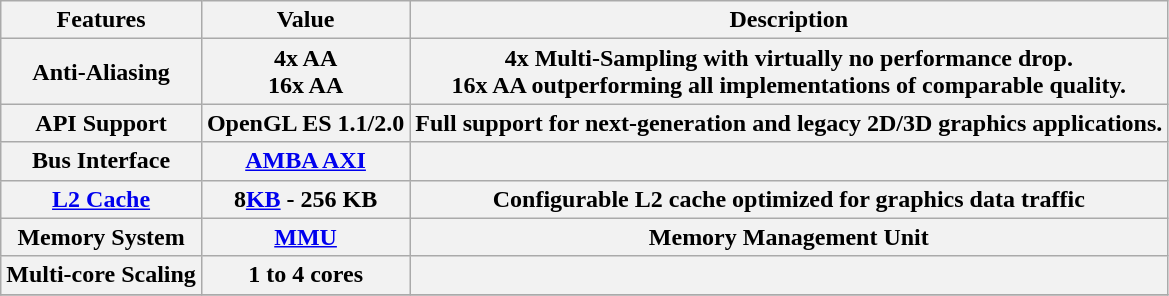<table class="wikitable">
<tr>
<th><strong>Features</strong></th>
<th><strong>Value</strong></th>
<th><strong>Description</strong></th>
</tr>
<tr>
<th>Anti-Aliasing</th>
<th>4x AA<br>16x AA</th>
<th>4x Multi-Sampling with virtually no performance drop.<br>16x AA outperforming all implementations of comparable quality.</th>
</tr>
<tr>
<th>API Support</th>
<th>OpenGL ES 1.1/2.0</th>
<th>Full support for next-generation and legacy 2D/3D graphics applications.</th>
</tr>
<tr>
<th>Bus Interface</th>
<th><a href='#'>AMBA AXI</a></th>
<th></th>
</tr>
<tr>
<th><a href='#'>L2 Cache</a></th>
<th>8<a href='#'>KB</a> - 256 KB</th>
<th>Configurable L2 cache optimized for graphics data traffic</th>
</tr>
<tr>
<th>Memory System</th>
<th><a href='#'>MMU</a></th>
<th>Memory Management Unit</th>
</tr>
<tr>
<th>Multi-core Scaling</th>
<th>1 to 4 cores</th>
<th></th>
</tr>
<tr>
</tr>
</table>
